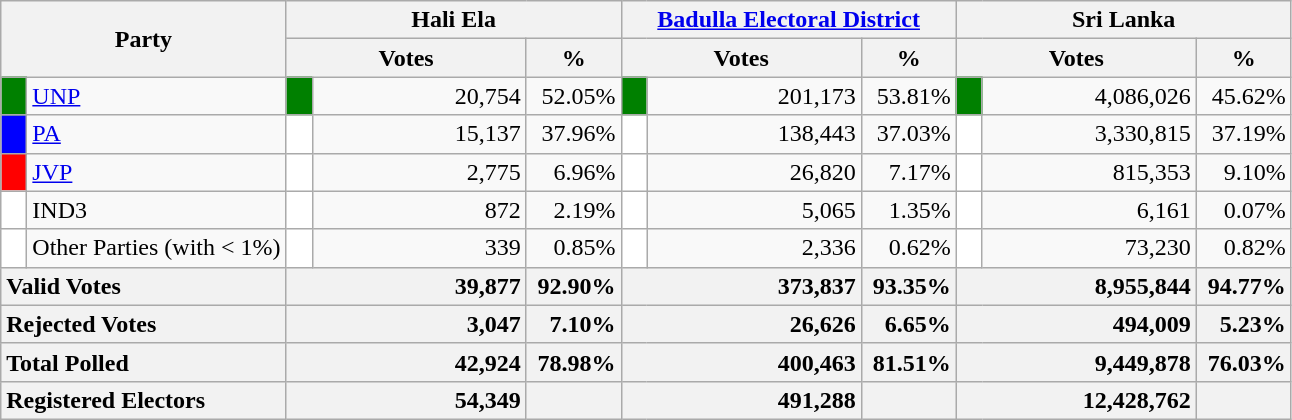<table class="wikitable">
<tr>
<th colspan="2" width="144px"rowspan="2">Party</th>
<th colspan="3" width="216px">Hali Ela</th>
<th colspan="3" width="216px"><a href='#'>Badulla Electoral District</a></th>
<th colspan="3" width="216px">Sri Lanka</th>
</tr>
<tr>
<th colspan="2" width="144px">Votes</th>
<th>%</th>
<th colspan="2" width="144px">Votes</th>
<th>%</th>
<th colspan="2" width="144px">Votes</th>
<th>%</th>
</tr>
<tr>
<td style="background-color:green;" width="10px"></td>
<td style="text-align:left;"><a href='#'>UNP</a></td>
<td style="background-color:green;" width="10px"></td>
<td style="text-align:right;">20,754</td>
<td style="text-align:right;">52.05%</td>
<td style="background-color:green;" width="10px"></td>
<td style="text-align:right;">201,173</td>
<td style="text-align:right;">53.81%</td>
<td style="background-color:green;" width="10px"></td>
<td style="text-align:right;">4,086,026</td>
<td style="text-align:right;">45.62%</td>
</tr>
<tr>
<td style="background-color:blue;" width="10px"></td>
<td style="text-align:left;"><a href='#'>PA</a></td>
<td style="background-color:white;" width="10px"></td>
<td style="text-align:right;">15,137</td>
<td style="text-align:right;">37.96%</td>
<td style="background-color:white;" width="10px"></td>
<td style="text-align:right;">138,443</td>
<td style="text-align:right;">37.03%</td>
<td style="background-color:white;" width="10px"></td>
<td style="text-align:right;">3,330,815</td>
<td style="text-align:right;">37.19%</td>
</tr>
<tr>
<td style="background-color:red;" width="10px"></td>
<td style="text-align:left;"><a href='#'>JVP</a></td>
<td style="background-color:white;" width="10px"></td>
<td style="text-align:right;">2,775</td>
<td style="text-align:right;">6.96%</td>
<td style="background-color:white;" width="10px"></td>
<td style="text-align:right;">26,820</td>
<td style="text-align:right;">7.17%</td>
<td style="background-color:white;" width="10px"></td>
<td style="text-align:right;">815,353</td>
<td style="text-align:right;">9.10%</td>
</tr>
<tr>
<td style="background-color:white;" width="10px"></td>
<td style="text-align:left;">IND3</td>
<td style="background-color:white;" width="10px"></td>
<td style="text-align:right;">872</td>
<td style="text-align:right;">2.19%</td>
<td style="background-color:white;" width="10px"></td>
<td style="text-align:right;">5,065</td>
<td style="text-align:right;">1.35%</td>
<td style="background-color:white;" width="10px"></td>
<td style="text-align:right;">6,161</td>
<td style="text-align:right;">0.07%</td>
</tr>
<tr>
<td style="background-color:white;" width="10px"></td>
<td style="text-align:left;">Other Parties (with < 1%)</td>
<td style="background-color:white;" width="10px"></td>
<td style="text-align:right;">339</td>
<td style="text-align:right;">0.85%</td>
<td style="background-color:white;" width="10px"></td>
<td style="text-align:right;">2,336</td>
<td style="text-align:right;">0.62%</td>
<td style="background-color:white;" width="10px"></td>
<td style="text-align:right;">73,230</td>
<td style="text-align:right;">0.82%</td>
</tr>
<tr>
<th colspan="2" width="144px"style="text-align:left;">Valid Votes</th>
<th style="text-align:right;"colspan="2" width="144px">39,877</th>
<th style="text-align:right;">92.90%</th>
<th style="text-align:right;"colspan="2" width="144px">373,837</th>
<th style="text-align:right;">93.35%</th>
<th style="text-align:right;"colspan="2" width="144px">8,955,844</th>
<th style="text-align:right;">94.77%</th>
</tr>
<tr>
<th colspan="2" width="144px"style="text-align:left;">Rejected Votes</th>
<th style="text-align:right;"colspan="2" width="144px">3,047</th>
<th style="text-align:right;">7.10%</th>
<th style="text-align:right;"colspan="2" width="144px">26,626</th>
<th style="text-align:right;">6.65%</th>
<th style="text-align:right;"colspan="2" width="144px">494,009</th>
<th style="text-align:right;">5.23%</th>
</tr>
<tr>
<th colspan="2" width="144px"style="text-align:left;">Total Polled</th>
<th style="text-align:right;"colspan="2" width="144px">42,924</th>
<th style="text-align:right;">78.98%</th>
<th style="text-align:right;"colspan="2" width="144px">400,463</th>
<th style="text-align:right;">81.51%</th>
<th style="text-align:right;"colspan="2" width="144px">9,449,878</th>
<th style="text-align:right;">76.03%</th>
</tr>
<tr>
<th colspan="2" width="144px"style="text-align:left;">Registered Electors</th>
<th style="text-align:right;"colspan="2" width="144px">54,349</th>
<th></th>
<th style="text-align:right;"colspan="2" width="144px">491,288</th>
<th></th>
<th style="text-align:right;"colspan="2" width="144px">12,428,762</th>
<th></th>
</tr>
</table>
